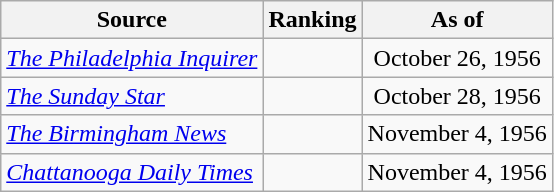<table class="wikitable" style="text-align:center">
<tr>
<th>Source</th>
<th>Ranking</th>
<th>As of</th>
</tr>
<tr>
<td align="left"><em><a href='#'>The Philadelphia Inquirer</a></em></td>
<td></td>
<td>October 26, 1956</td>
</tr>
<tr>
<td align="left"><em><a href='#'>The Sunday Star</a></em></td>
<td></td>
<td>October 28, 1956</td>
</tr>
<tr>
<td align="left"><em><a href='#'>The Birmingham News</a></em></td>
<td></td>
<td>November 4, 1956</td>
</tr>
<tr>
<td align="left"><em><a href='#'>Chattanooga Daily Times</a></em></td>
<td></td>
<td>November 4, 1956</td>
</tr>
</table>
